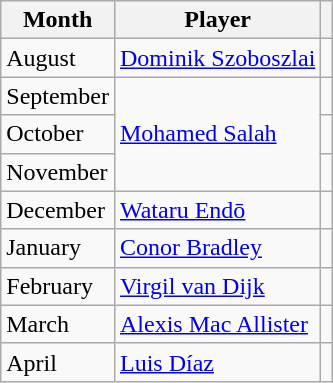<table class="wikitable" style="text-align:left">
<tr>
<th>Month</th>
<th>Player</th>
<th></th>
</tr>
<tr>
<td>August</td>
<td> <a href='#'>Dominik Szoboszlai</a></td>
<td></td>
</tr>
<tr>
<td>September</td>
<td rowspan=3> <a href='#'>Mohamed Salah</a></td>
<td></td>
</tr>
<tr>
<td>October</td>
<td></td>
</tr>
<tr>
<td>November</td>
<td></td>
</tr>
<tr>
<td>December</td>
<td> <a href='#'>Wataru Endō</a></td>
<td></td>
</tr>
<tr>
<td>January</td>
<td> <a href='#'>Conor Bradley</a></td>
<td></td>
</tr>
<tr>
<td>February</td>
<td> <a href='#'>Virgil van Dijk</a></td>
<td></td>
</tr>
<tr>
<td>March</td>
<td> <a href='#'>Alexis Mac Allister</a></td>
<td></td>
</tr>
<tr>
<td>April</td>
<td> <a href='#'>Luis Díaz</a></td>
<td></td>
</tr>
</table>
